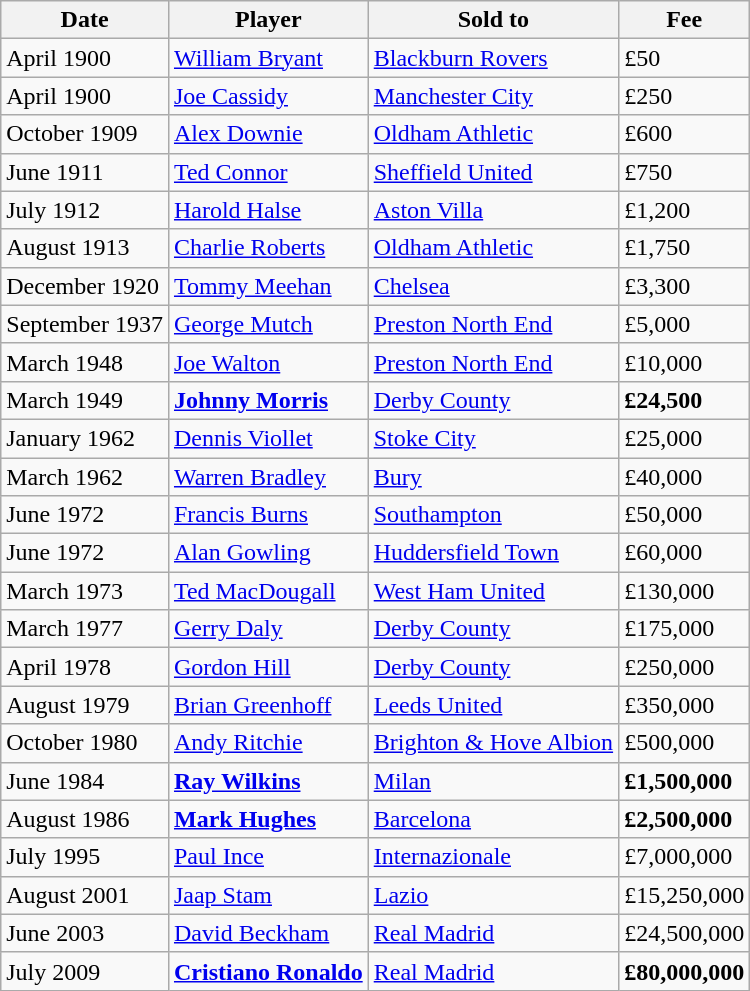<table class="wikitable">
<tr>
<th>Date</th>
<th>Player</th>
<th>Sold to</th>
<th>Fee</th>
</tr>
<tr>
<td>April 1900</td>
<td> <a href='#'>William Bryant</a></td>
<td><a href='#'>Blackburn Rovers</a></td>
<td>£50</td>
</tr>
<tr>
<td>April 1900</td>
<td> <a href='#'>Joe Cassidy</a></td>
<td><a href='#'>Manchester City</a></td>
<td>£250</td>
</tr>
<tr>
<td>October 1909</td>
<td> <a href='#'>Alex Downie</a></td>
<td><a href='#'>Oldham Athletic</a></td>
<td>£600</td>
</tr>
<tr>
<td>June 1911</td>
<td> <a href='#'>Ted Connor</a></td>
<td><a href='#'>Sheffield United</a></td>
<td>£750</td>
</tr>
<tr>
<td>July 1912</td>
<td> <a href='#'>Harold Halse</a></td>
<td><a href='#'>Aston Villa</a></td>
<td>£1,200</td>
</tr>
<tr>
<td>August 1913</td>
<td> <a href='#'>Charlie Roberts</a></td>
<td><a href='#'>Oldham Athletic</a></td>
<td>£1,750</td>
</tr>
<tr>
<td>December 1920</td>
<td> <a href='#'>Tommy Meehan</a></td>
<td><a href='#'>Chelsea</a></td>
<td>£3,300</td>
</tr>
<tr>
<td>September 1937</td>
<td> <a href='#'>George Mutch</a></td>
<td><a href='#'>Preston North End</a></td>
<td>£5,000</td>
</tr>
<tr>
<td>March 1948</td>
<td> <a href='#'>Joe Walton</a></td>
<td><a href='#'>Preston North End</a></td>
<td>£10,000</td>
</tr>
<tr>
<td>March 1949</td>
<td> <strong><a href='#'>Johnny Morris</a></strong></td>
<td><a href='#'>Derby County</a></td>
<td><strong>£24,500</strong></td>
</tr>
<tr>
<td>January 1962</td>
<td> <a href='#'>Dennis Viollet</a></td>
<td><a href='#'>Stoke City</a></td>
<td>£25,000</td>
</tr>
<tr>
<td>March 1962</td>
<td> <a href='#'>Warren Bradley</a></td>
<td><a href='#'>Bury</a></td>
<td>£40,000</td>
</tr>
<tr>
<td>June 1972</td>
<td> <a href='#'>Francis Burns</a></td>
<td><a href='#'>Southampton</a></td>
<td>£50,000</td>
</tr>
<tr>
<td>June 1972</td>
<td> <a href='#'>Alan Gowling</a></td>
<td><a href='#'>Huddersfield Town</a></td>
<td>£60,000</td>
</tr>
<tr>
<td>March 1973</td>
<td> <a href='#'>Ted MacDougall</a></td>
<td><a href='#'>West Ham United</a></td>
<td>£130,000</td>
</tr>
<tr>
<td>March 1977</td>
<td> <a href='#'>Gerry Daly</a></td>
<td><a href='#'>Derby County</a></td>
<td>£175,000</td>
</tr>
<tr>
<td>April 1978</td>
<td> <a href='#'>Gordon Hill</a></td>
<td><a href='#'>Derby County</a></td>
<td>£250,000</td>
</tr>
<tr>
<td>August 1979</td>
<td> <a href='#'>Brian Greenhoff</a></td>
<td><a href='#'>Leeds United</a></td>
<td>£350,000</td>
</tr>
<tr>
<td>October 1980</td>
<td> <a href='#'>Andy Ritchie</a></td>
<td><a href='#'>Brighton & Hove Albion</a></td>
<td>£500,000</td>
</tr>
<tr>
<td>June 1984</td>
<td> <strong><a href='#'>Ray Wilkins</a></strong></td>
<td><a href='#'>Milan</a></td>
<td><strong>£1,500,000</strong></td>
</tr>
<tr>
<td>August 1986</td>
<td> <strong><a href='#'>Mark Hughes</a></strong></td>
<td><a href='#'>Barcelona</a></td>
<td><strong>£2,500,000</strong></td>
</tr>
<tr>
<td>July 1995</td>
<td> <a href='#'>Paul Ince</a></td>
<td><a href='#'>Internazionale</a></td>
<td>£7,000,000</td>
</tr>
<tr>
<td>August 2001</td>
<td> <a href='#'>Jaap Stam</a></td>
<td><a href='#'>Lazio</a></td>
<td>£15,250,000</td>
</tr>
<tr>
<td>June 2003</td>
<td> <a href='#'>David Beckham</a></td>
<td><a href='#'>Real Madrid</a></td>
<td>£24,500,000</td>
</tr>
<tr>
<td>July 2009</td>
<td> <strong><a href='#'>Cristiano Ronaldo</a></strong></td>
<td><a href='#'>Real Madrid</a></td>
<td><strong>£80,000,000</strong></td>
</tr>
</table>
